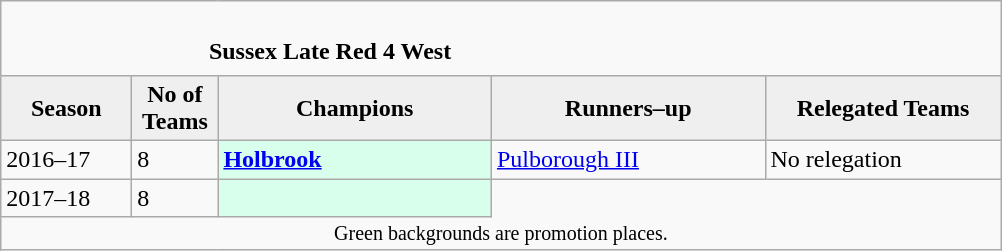<table class="wikitable" style="text-align: left;">
<tr>
<td colspan="11" cellpadding="0" cellspacing="0"><br><table border="0" style="width:100%;" cellpadding="0" cellspacing="0">
<tr>
<td style="width:20%; border:0;"></td>
<td style="border:0;"><strong>Sussex Late Red 4 West</strong></td>
<td style="width:20%; border:0;"></td>
</tr>
</table>
</td>
</tr>
<tr>
<th style="background:#efefef; width:80px;">Season</th>
<th style="background:#efefef; width:50px;">No of Teams</th>
<th style="background:#efefef; width:175px;">Champions</th>
<th style="background:#efefef; width:175px;">Runners–up</th>
<th style="background:#efefef; width:150px;">Relegated Teams</th>
</tr>
<tr align=left>
<td>2016–17</td>
<td>8</td>
<td style="background:#d8ffeb;"><strong><a href='#'>Holbrook</a></strong></td>
<td><a href='#'>Pulborough III</a></td>
<td>No relegation</td>
</tr>
<tr>
<td>2017–18</td>
<td>8</td>
<td style="background:#d8ffeb;"></td>
</tr>
<tr>
<td colspan="15"  style="border:0; font-size:smaller; text-align:center;">Green backgrounds are promotion places.</td>
</tr>
</table>
